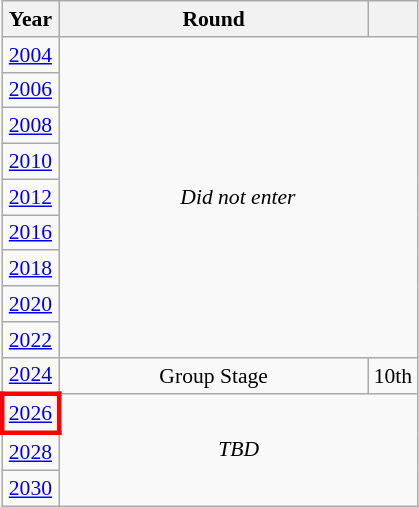<table class="wikitable" style="text-align: center; font-size:90%">
<tr>
<th>Year</th>
<th style="width:200px">Round</th>
<th></th>
</tr>
<tr>
<td><a href='#'>2004</a></td>
<td colspan="2" rowspan="9"><em>Did not enter</em></td>
</tr>
<tr>
<td><a href='#'>2006</a></td>
</tr>
<tr>
<td><a href='#'>2008</a></td>
</tr>
<tr>
<td><a href='#'>2010</a></td>
</tr>
<tr>
<td><a href='#'>2012</a></td>
</tr>
<tr>
<td><a href='#'>2016</a></td>
</tr>
<tr>
<td><a href='#'>2018</a></td>
</tr>
<tr>
<td><a href='#'>2020</a></td>
</tr>
<tr>
<td><a href='#'>2022</a></td>
</tr>
<tr>
<td><a href='#'>2024</a></td>
<td>Group Stage</td>
<td>10th</td>
</tr>
<tr>
<td style="border: 3px solid red"><a href='#'>2026</a></td>
<td colspan="2" rowspan="3"><em>TBD</em></td>
</tr>
<tr>
<td><a href='#'>2028</a></td>
</tr>
<tr>
<td><a href='#'>2030</a></td>
</tr>
</table>
